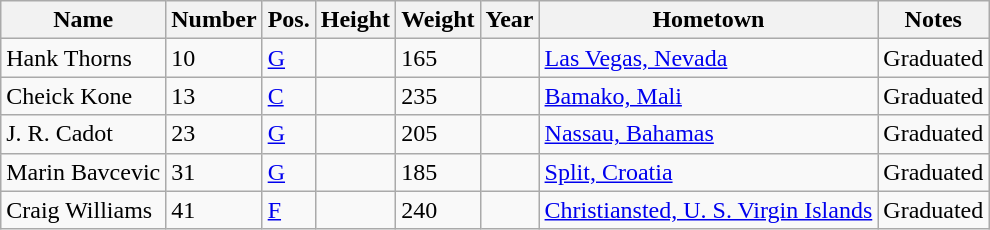<table class="wikitable sortable" border="1">
<tr>
<th>Name</th>
<th>Number</th>
<th>Pos.</th>
<th>Height</th>
<th>Weight</th>
<th>Year</th>
<th>Hometown</th>
<th class="unsortable">Notes</th>
</tr>
<tr>
<td>Hank Thorns</td>
<td>10</td>
<td><a href='#'>G</a></td>
<td></td>
<td>165</td>
<td></td>
<td><a href='#'>Las Vegas, Nevada</a></td>
<td>Graduated</td>
</tr>
<tr>
<td>Cheick Kone</td>
<td>13</td>
<td><a href='#'>C</a></td>
<td></td>
<td>235</td>
<td></td>
<td><a href='#'>Bamako, Mali</a></td>
<td>Graduated</td>
</tr>
<tr>
<td>J. R. Cadot</td>
<td>23</td>
<td><a href='#'>G</a></td>
<td></td>
<td>205</td>
<td></td>
<td><a href='#'>Nassau, Bahamas</a></td>
<td>Graduated</td>
</tr>
<tr>
<td>Marin Bavcevic</td>
<td>31</td>
<td><a href='#'>G</a></td>
<td></td>
<td>185</td>
<td></td>
<td><a href='#'>Split, Croatia</a></td>
<td>Graduated</td>
</tr>
<tr>
<td>Craig Williams</td>
<td>41</td>
<td><a href='#'>F</a></td>
<td></td>
<td>240</td>
<td></td>
<td><a href='#'>Christiansted, U. S. Virgin Islands</a></td>
<td>Graduated</td>
</tr>
</table>
